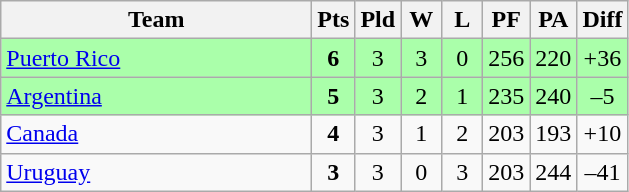<table class=wikitable style="text-align:center">
<tr>
<th width=200>Team</th>
<th width=20>Pts</th>
<th width=20>Pld</th>
<th width=20>W</th>
<th width=20>L</th>
<th width=20>PF</th>
<th width=20>PA</th>
<th width=20>Diff</th>
</tr>
<tr style="background:#aaffaa">
<td style="text-align:left"> <a href='#'>Puerto Rico</a></td>
<td><strong>6</strong></td>
<td>3</td>
<td>3</td>
<td>0</td>
<td>256</td>
<td>220</td>
<td>+36</td>
</tr>
<tr style="background:#aaffaa">
<td style="text-align:left"> <a href='#'>Argentina</a></td>
<td><strong>5</strong></td>
<td>3</td>
<td>2</td>
<td>1</td>
<td>235</td>
<td>240</td>
<td>–5</td>
</tr>
<tr>
<td style="text-align:left"> <a href='#'>Canada</a></td>
<td><strong>4</strong></td>
<td>3</td>
<td>1</td>
<td>2</td>
<td>203</td>
<td>193</td>
<td>+10</td>
</tr>
<tr>
<td style="text-align:left"> <a href='#'>Uruguay</a></td>
<td><strong>3</strong></td>
<td>3</td>
<td>0</td>
<td>3</td>
<td>203</td>
<td>244</td>
<td>–41</td>
</tr>
</table>
